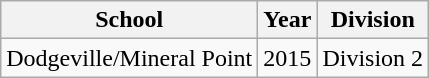<table class="wikitable">
<tr>
<th>School</th>
<th>Year</th>
<th>Division</th>
</tr>
<tr>
<td>Dodgeville/Mineral Point</td>
<td>2015</td>
<td>Division 2</td>
</tr>
</table>
